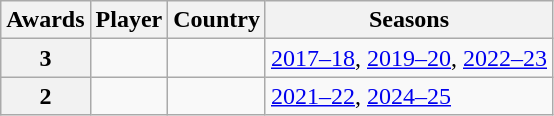<table class="wikitable">
<tr>
<th>Awards</th>
<th>Player</th>
<th>Country</th>
<th>Seasons</th>
</tr>
<tr>
<th scope="row">3</th>
<td><strong></strong></td>
<td></td>
<td><a href='#'>2017–18</a>, <a href='#'>2019–20</a>, <a href='#'>2022–23</a></td>
</tr>
<tr>
<th scope="row">2</th>
<td><strong></strong></td>
<td></td>
<td><a href='#'>2021–22</a>, <a href='#'>2024–25</a></td>
</tr>
</table>
